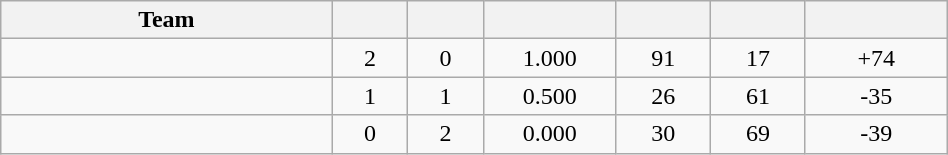<table class="wikitable" style="text-align:center; width:50%">
<tr>
<th width="35%">Team</th>
<th width="8%"></th>
<th width="8%"></th>
<th width="14%"></th>
<th width="10%"></th>
<th width="10%"></th>
<th width="15%"></th>
</tr>
<tr>
<td style="text-align:left;"></td>
<td>2</td>
<td>0</td>
<td>1.000</td>
<td>91</td>
<td>17</td>
<td>+74</td>
</tr>
<tr>
<td style="text-align:left;"></td>
<td>1</td>
<td>1</td>
<td>0.500</td>
<td>26</td>
<td>61</td>
<td>-35</td>
</tr>
<tr>
<td style="text-align:left;"></td>
<td>0</td>
<td>2</td>
<td>0.000</td>
<td>30</td>
<td>69</td>
<td>-39</td>
</tr>
</table>
